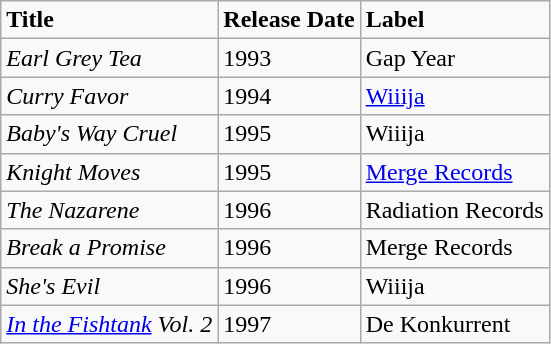<table class="wikitable">
<tr>
<td><strong>Title</strong></td>
<td><strong>Release Date</strong></td>
<td><strong>Label</strong></td>
</tr>
<tr>
<td><em>Earl Grey Tea</em></td>
<td>1993</td>
<td>Gap Year</td>
</tr>
<tr>
<td><em>Curry Favor</em></td>
<td>1994</td>
<td><a href='#'>Wiiija</a></td>
</tr>
<tr>
<td><em>Baby's Way Cruel</em></td>
<td>1995</td>
<td>Wiiija</td>
</tr>
<tr>
<td><em>Knight Moves</em></td>
<td>1995</td>
<td><a href='#'>Merge Records</a></td>
</tr>
<tr>
<td><em>The Nazarene</em></td>
<td>1996</td>
<td>Radiation Records</td>
</tr>
<tr>
<td><em>Break a Promise</em></td>
<td>1996</td>
<td>Merge Records</td>
</tr>
<tr>
<td><em>She's Evil</em></td>
<td>1996</td>
<td>Wiiija</td>
</tr>
<tr>
<td><em><a href='#'>In the Fishtank</a> Vol. 2</em></td>
<td>1997</td>
<td>De Konkurrent</td>
</tr>
</table>
